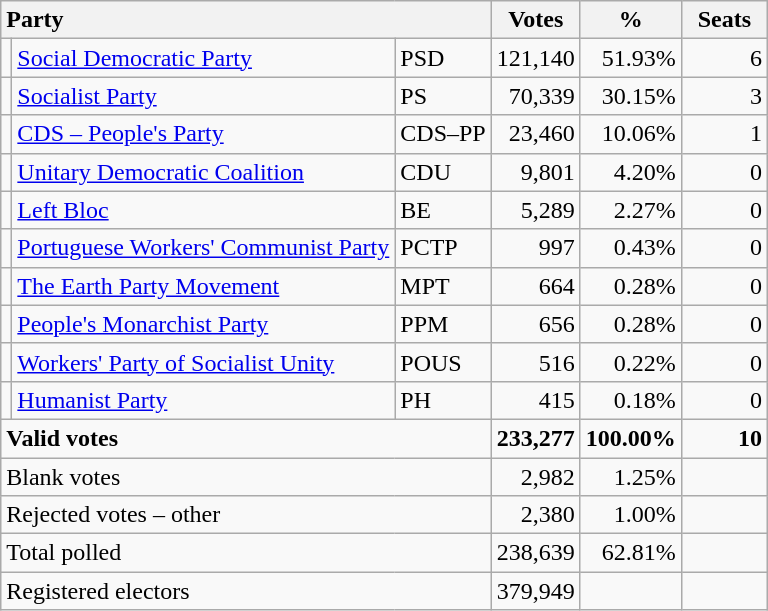<table class="wikitable" border="1" style="text-align:right;">
<tr>
<th style="text-align:left;" colspan=3>Party</th>
<th align=center width="50">Votes</th>
<th align=center width="50">%</th>
<th align=center width="50">Seats</th>
</tr>
<tr>
<td></td>
<td align=left><a href='#'>Social Democratic Party</a></td>
<td align=left>PSD</td>
<td>121,140</td>
<td>51.93%</td>
<td>6</td>
</tr>
<tr>
<td></td>
<td align=left><a href='#'>Socialist Party</a></td>
<td align=left>PS</td>
<td>70,339</td>
<td>30.15%</td>
<td>3</td>
</tr>
<tr>
<td></td>
<td align=left><a href='#'>CDS – People's Party</a></td>
<td align=left style="white-space: nowrap;">CDS–PP</td>
<td>23,460</td>
<td>10.06%</td>
<td>1</td>
</tr>
<tr>
<td></td>
<td align=left style="white-space: nowrap;"><a href='#'>Unitary Democratic Coalition</a></td>
<td align=left>CDU</td>
<td>9,801</td>
<td>4.20%</td>
<td>0</td>
</tr>
<tr>
<td></td>
<td align=left><a href='#'>Left Bloc</a></td>
<td align=left>BE</td>
<td>5,289</td>
<td>2.27%</td>
<td>0</td>
</tr>
<tr>
<td></td>
<td align=left><a href='#'>Portuguese Workers' Communist Party</a></td>
<td align=left>PCTP</td>
<td>997</td>
<td>0.43%</td>
<td>0</td>
</tr>
<tr>
<td></td>
<td align=left><a href='#'>The Earth Party Movement</a></td>
<td align=left>MPT</td>
<td>664</td>
<td>0.28%</td>
<td>0</td>
</tr>
<tr>
<td></td>
<td align=left><a href='#'>People's Monarchist Party</a></td>
<td align=left>PPM</td>
<td>656</td>
<td>0.28%</td>
<td>0</td>
</tr>
<tr>
<td></td>
<td align=left><a href='#'>Workers' Party of Socialist Unity</a></td>
<td align=left>POUS</td>
<td>516</td>
<td>0.22%</td>
<td>0</td>
</tr>
<tr>
<td></td>
<td align=left><a href='#'>Humanist Party</a></td>
<td align=left>PH</td>
<td>415</td>
<td>0.18%</td>
<td>0</td>
</tr>
<tr style="font-weight:bold">
<td align=left colspan=3>Valid votes</td>
<td>233,277</td>
<td>100.00%</td>
<td>10</td>
</tr>
<tr>
<td align=left colspan=3>Blank votes</td>
<td>2,982</td>
<td>1.25%</td>
<td></td>
</tr>
<tr>
<td align=left colspan=3>Rejected votes – other</td>
<td>2,380</td>
<td>1.00%</td>
<td></td>
</tr>
<tr>
<td align=left colspan=3>Total polled</td>
<td>238,639</td>
<td>62.81%</td>
<td></td>
</tr>
<tr>
<td align=left colspan=3>Registered electors</td>
<td>379,949</td>
<td></td>
<td></td>
</tr>
</table>
